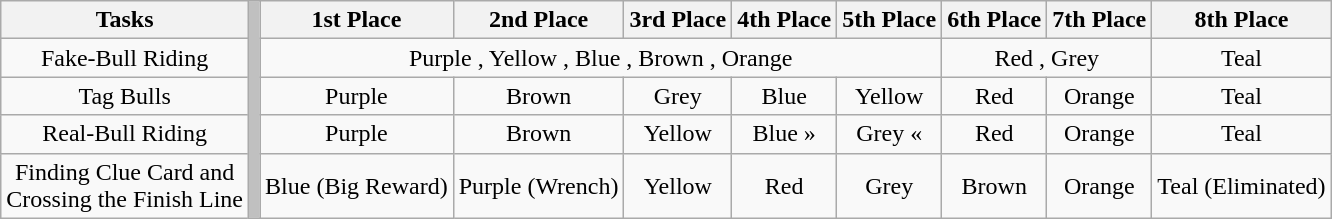<table class="wikitable" align="center" style="text-align:center">
<tr>
<th>Tasks</th>
<th style="background:#C0C0C0;" rowspan="5"></th>
<th>1st Place</th>
<th>2nd Place</th>
<th>3rd Place</th>
<th>4th Place</th>
<th>5th Place</th>
<th>6th Place</th>
<th>7th Place</th>
<th>8th Place</th>
</tr>
<tr>
<td>Fake-Bull Riding</td>
<td colspan=5><span>Purple</span> <span>,</span> <span>Yellow</span> <span>,</span> <span>Blue</span> <span>,</span> <span>Brown</span> <span>,</span> <span>Orange</span></td>
<td colspan=2><span>Red</span> <span>,</span> <span>Grey</span></td>
<td><span>Teal</span></td>
</tr>
<tr>
<td>Tag Bulls</td>
<td><span>Purple</span></td>
<td><span>Brown</span></td>
<td><span>Grey</span></td>
<td><span>Blue</span></td>
<td><span>Yellow</span></td>
<td><span>Red</span></td>
<td><span>Orange</span></td>
<td><span>Teal</span></td>
</tr>
<tr>
<td>Real-Bull Riding</td>
<td><span>Purple</span></td>
<td><span>Brown</span></td>
<td><span>Yellow</span></td>
<td><span>Blue</span> <span>»</span></td>
<td><span>Grey</span> <span>«</span></td>
<td><span>Red</span></td>
<td><span>Orange</span></td>
<td><span>Teal</span></td>
</tr>
<tr>
<td>Finding Clue Card and<br> Crossing the Finish Line</td>
<td><span>Blue (Big Reward)</span></td>
<td><span>Purple (Wrench)</span></td>
<td><span>Yellow</span></td>
<td><span>Red</span></td>
<td><span>Grey</span></td>
<td><span>Brown</span></td>
<td><span>Orange</span></td>
<td><span>Teal (Eliminated)</span></td>
</tr>
</table>
